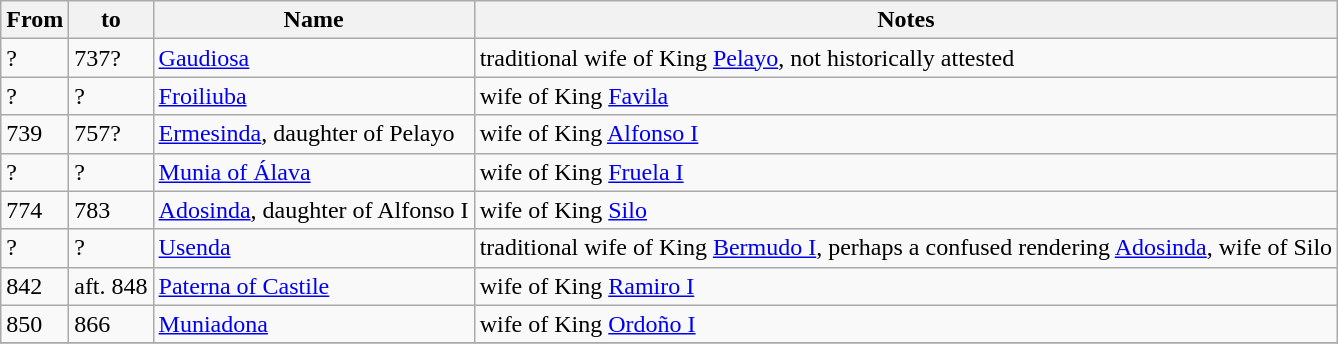<table class="wikitable">
<tr>
<th>From</th>
<th>to</th>
<th>Name</th>
<th>Notes</th>
</tr>
<tr>
<td>?</td>
<td>737?</td>
<td><a href='#'>Gaudiosa</a></td>
<td>traditional wife of King <a href='#'>Pelayo</a>, not historically attested</td>
</tr>
<tr>
<td>?</td>
<td>?</td>
<td><a href='#'>Froiliuba</a></td>
<td>wife of King <a href='#'>Favila</a></td>
</tr>
<tr>
<td>739</td>
<td>757?</td>
<td><a href='#'>Ermesinda</a>, daughter of Pelayo</td>
<td>wife of King <a href='#'>Alfonso I</a></td>
</tr>
<tr>
<td>?</td>
<td>?</td>
<td><a href='#'>Munia of Álava</a></td>
<td>wife of King <a href='#'>Fruela I</a></td>
</tr>
<tr>
<td>774</td>
<td>783</td>
<td><a href='#'>Adosinda</a>, daughter of Alfonso I</td>
<td>wife of King <a href='#'>Silo</a></td>
</tr>
<tr>
<td>?</td>
<td>?</td>
<td><a href='#'>Usenda</a></td>
<td>traditional wife of King <a href='#'>Bermudo I</a>, perhaps a confused rendering <a href='#'>Adosinda</a>, wife of Silo</td>
</tr>
<tr>
<td>842</td>
<td>aft. 848</td>
<td><a href='#'>Paterna of Castile</a></td>
<td>wife of King <a href='#'>Ramiro I</a></td>
</tr>
<tr>
<td>850</td>
<td>866</td>
<td><a href='#'>Muniadona</a></td>
<td>wife of King <a href='#'>Ordoño I</a></td>
</tr>
<tr>
</tr>
</table>
